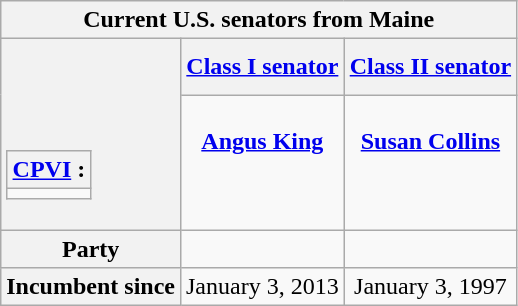<table class="wikitable floatright" style="text-align: center;">
<tr>
<th colspan=3>Current U.S. senators from Maine</th>
</tr>
<tr>
<th rowspan=2><br><br><br><table class="wikitable">
<tr>
<th><a href='#'>CPVI</a> :</th>
</tr>
<tr>
<td></td>
</tr>
</table>
</th>
<th><a href='#'>Class I senator</a></th>
<th><a href='#'>Class II senator</a></th>
</tr>
<tr style="vertical-align: top;">
<td><br><strong><a href='#'>Angus King</a></strong><br><br></td>
<td><br><strong><a href='#'>Susan Collins</a></strong><br><br></td>
</tr>
<tr>
<th>Party</th>
<td></td>
<td></td>
</tr>
<tr>
<th>Incumbent since</th>
<td>January 3, 2013</td>
<td>January 3, 1997</td>
</tr>
</table>
